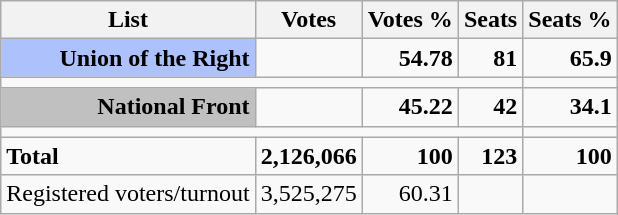<table class=wikitable style=text-align:right>
<tr>
<th colspan=2>List</th>
<th>Votes</th>
<th>Votes %</th>
<th>Seats</th>
<th>Seats %</th>
</tr>
<tr>
<td colspan=2 style="background-color:#ADC1FD"><strong>Union of the Right</strong></td>
<td style="text-align: right" style="background-color:#ADC1FD"><strong></strong></td>
<td style="text-align: right" style="background-color:#ADC1FD"><strong>54.78</strong></td>
<td style="text-align: right" style="background-color:#ADC1FD"><strong>81</strong></td>
<td style="text-align: right" style="background-color:#ADC1FD"><strong>65.9</strong></td>
</tr>
<tr>
<td colspan=5></td>
</tr>
<tr>
<td colspan=2 style="background-color:#C0C0C0"><strong>National Front</strong></td>
<td style="text-align: right" style="background-color:#C0C0C0"><strong></strong></td>
<td style="text-align: right" style="background-color:#C0C0C0"><strong>45.22</strong></td>
<td style="text-align: right" style="background-color:#C0C0C0"><strong>42</strong></td>
<td style="text-align: right" style="background-color:#C0C0C0"><strong>34.1</strong></td>
</tr>
<tr>
<td colspan=5></td>
</tr>
<tr>
<td colspan=2 align=left><strong>Total</strong></td>
<td><strong>2,126,066</strong></td>
<td><strong>100</strong></td>
<td><strong>123</strong></td>
<td><strong>100</strong></td>
</tr>
<tr>
<td colspan=2 align=left>Registered voters/turnout</td>
<td>3,525,275</td>
<td>60.31</td>
<td></td>
<td></td>
</tr>
</table>
